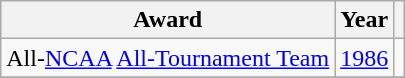<table class="wikitable">
<tr>
<th>Award</th>
<th>Year</th>
<th></th>
</tr>
<tr>
<td>All-<a href='#'>NCAA</a> <a href='#'>All-Tournament Team</a></td>
<td><a href='#'>1986</a></td>
<td></td>
</tr>
<tr>
</tr>
</table>
